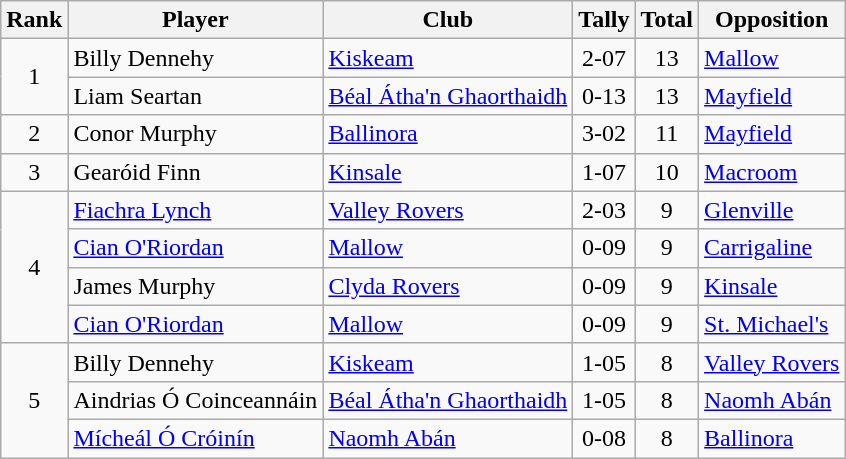<table class="wikitable">
<tr>
<th>Rank</th>
<th>Player</th>
<th>Club</th>
<th>Tally</th>
<th>Total</th>
<th>Opposition</th>
</tr>
<tr>
<td rowspan="2" style="text-align:center;">1</td>
<td>Billy Dennehy</td>
<td><a href='#'>Kiskeam</a></td>
<td align=center>2-07</td>
<td align=center>13</td>
<td><a href='#'>Mallow</a></td>
</tr>
<tr>
<td>Liam Seartan</td>
<td><a href='#'>Béal Átha'n Ghaorthaidh</a></td>
<td align=center>0-13</td>
<td align=center>13</td>
<td><a href='#'>Mayfield</a></td>
</tr>
<tr>
<td rowspan="1" style="text-align:center;">2</td>
<td>Conor Murphy</td>
<td><a href='#'>Ballinora</a></td>
<td align=center>3-02</td>
<td align=center>11</td>
<td><a href='#'>Mayfield</a></td>
</tr>
<tr>
<td rowspan="1" style="text-align:center;">3</td>
<td>Gearóid Finn</td>
<td><a href='#'>Kinsale</a></td>
<td align=center>1-07</td>
<td align=center>10</td>
<td><a href='#'>Macroom</a></td>
</tr>
<tr>
<td rowspan="4" style="text-align:center;">4</td>
<td><a href='#'>Fiachra Lynch</a></td>
<td><a href='#'>Valley Rovers</a></td>
<td align=center>2-03</td>
<td align=center>9</td>
<td><a href='#'>Glenville</a></td>
</tr>
<tr>
<td><a href='#'>Cian O'Riordan</a></td>
<td><a href='#'>Mallow</a></td>
<td align=center>0-09</td>
<td align=center>9</td>
<td><a href='#'>Carrigaline</a></td>
</tr>
<tr>
<td>James Murphy</td>
<td><a href='#'>Clyda Rovers</a></td>
<td align=center>0-09</td>
<td align=center>9</td>
<td><a href='#'>Kinsale</a></td>
</tr>
<tr>
<td><a href='#'>Cian O'Riordan</a></td>
<td><a href='#'>Mallow</a></td>
<td align=center>0-09</td>
<td align=center>9</td>
<td><a href='#'>St. Michael's</a></td>
</tr>
<tr>
<td rowspan="3" style="text-align:center;">5</td>
<td>Billy Dennehy</td>
<td><a href='#'>Kiskeam</a></td>
<td align=center>1-05</td>
<td align=center>8</td>
<td><a href='#'>Valley Rovers</a></td>
</tr>
<tr>
<td>Aindrias Ó Coinceannáin</td>
<td><a href='#'>Béal Átha'n Ghaorthaidh</a></td>
<td align=center>1-05</td>
<td align=center>8</td>
<td><a href='#'>Naomh Abán</a></td>
</tr>
<tr>
<td><a href='#'>Mícheál Ó Cróinín</a></td>
<td><a href='#'>Naomh Abán</a></td>
<td align=center>0-08</td>
<td align=center>8</td>
<td><a href='#'>Ballinora</a></td>
</tr>
</table>
